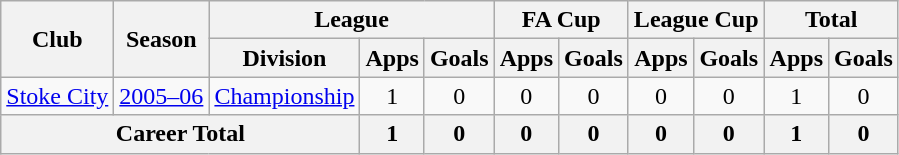<table class="wikitable" style="text-align: center;">
<tr>
<th rowspan="2">Club</th>
<th rowspan="2">Season</th>
<th colspan="3">League</th>
<th colspan="2">FA Cup</th>
<th colspan="2">League Cup</th>
<th colspan="2">Total</th>
</tr>
<tr>
<th>Division</th>
<th>Apps</th>
<th>Goals</th>
<th>Apps</th>
<th>Goals</th>
<th>Apps</th>
<th>Goals</th>
<th>Apps</th>
<th>Goals</th>
</tr>
<tr>
<td><a href='#'>Stoke City</a></td>
<td><a href='#'>2005–06</a></td>
<td><a href='#'>Championship</a></td>
<td>1</td>
<td>0</td>
<td>0</td>
<td>0</td>
<td>0</td>
<td>0</td>
<td>1</td>
<td>0</td>
</tr>
<tr>
<th colspan="3">Career Total</th>
<th>1</th>
<th>0</th>
<th>0</th>
<th>0</th>
<th>0</th>
<th>0</th>
<th>1</th>
<th>0</th>
</tr>
</table>
